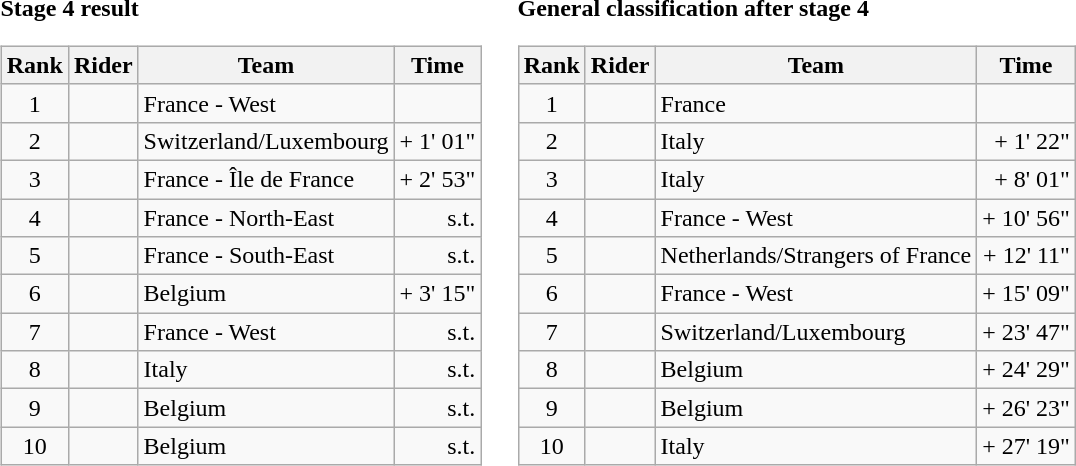<table>
<tr>
<td><strong>Stage 4 result</strong><br><table class="wikitable">
<tr>
<th scope="col">Rank</th>
<th scope="col">Rider</th>
<th scope="col">Team</th>
<th scope="col">Time</th>
</tr>
<tr>
<td style="text-align:center;">1</td>
<td></td>
<td>France - West</td>
<td style="text-align:right;"></td>
</tr>
<tr>
<td style="text-align:center;">2</td>
<td></td>
<td>Switzerland/Luxembourg</td>
<td style="text-align:right;">+ 1' 01"</td>
</tr>
<tr>
<td style="text-align:center;">3</td>
<td></td>
<td>France - Île de France</td>
<td style="text-align:right;">+ 2' 53"</td>
</tr>
<tr>
<td style="text-align:center;">4</td>
<td></td>
<td>France - North-East</td>
<td style="text-align:right;">s.t.</td>
</tr>
<tr>
<td style="text-align:center;">5</td>
<td></td>
<td>France - South-East</td>
<td style="text-align:right;">s.t.</td>
</tr>
<tr>
<td style="text-align:center;">6</td>
<td></td>
<td>Belgium</td>
<td style="text-align:right;">+ 3' 15"</td>
</tr>
<tr>
<td style="text-align:center;">7</td>
<td></td>
<td>France - West</td>
<td style="text-align:right;">s.t.</td>
</tr>
<tr>
<td style="text-align:center;">8</td>
<td></td>
<td>Italy</td>
<td style="text-align:right;">s.t.</td>
</tr>
<tr>
<td style="text-align:center;">9</td>
<td></td>
<td>Belgium</td>
<td style="text-align:right;">s.t.</td>
</tr>
<tr>
<td style="text-align:center;">10</td>
<td></td>
<td>Belgium</td>
<td style="text-align:right;">s.t.</td>
</tr>
</table>
</td>
<td></td>
<td><strong>General classification after stage 4</strong><br><table class="wikitable">
<tr>
<th scope="col">Rank</th>
<th scope="col">Rider</th>
<th scope="col">Team</th>
<th scope="col">Time</th>
</tr>
<tr>
<td style="text-align:center;">1</td>
<td> </td>
<td>France</td>
<td style="text-align:right;"></td>
</tr>
<tr>
<td style="text-align:center;">2</td>
<td></td>
<td>Italy</td>
<td style="text-align:right;">+ 1' 22"</td>
</tr>
<tr>
<td style="text-align:center;">3</td>
<td></td>
<td>Italy</td>
<td style="text-align:right;">+ 8' 01"</td>
</tr>
<tr>
<td style="text-align:center;">4</td>
<td></td>
<td>France - West</td>
<td style="text-align:right;">+ 10' 56"</td>
</tr>
<tr>
<td style="text-align:center;">5</td>
<td></td>
<td>Netherlands/Strangers of France</td>
<td style="text-align:right;">+ 12' 11"</td>
</tr>
<tr>
<td style="text-align:center;">6</td>
<td></td>
<td>France - West</td>
<td style="text-align:right;">+ 15' 09"</td>
</tr>
<tr>
<td style="text-align:center;">7</td>
<td></td>
<td>Switzerland/Luxembourg</td>
<td style="text-align:right;">+ 23' 47"</td>
</tr>
<tr>
<td style="text-align:center;">8</td>
<td></td>
<td>Belgium</td>
<td style="text-align:right;">+ 24' 29"</td>
</tr>
<tr>
<td style="text-align:center;">9</td>
<td></td>
<td>Belgium</td>
<td style="text-align:right;">+ 26' 23"</td>
</tr>
<tr>
<td style="text-align:center;">10</td>
<td></td>
<td>Italy</td>
<td style="text-align:right;">+ 27' 19"</td>
</tr>
</table>
</td>
</tr>
</table>
